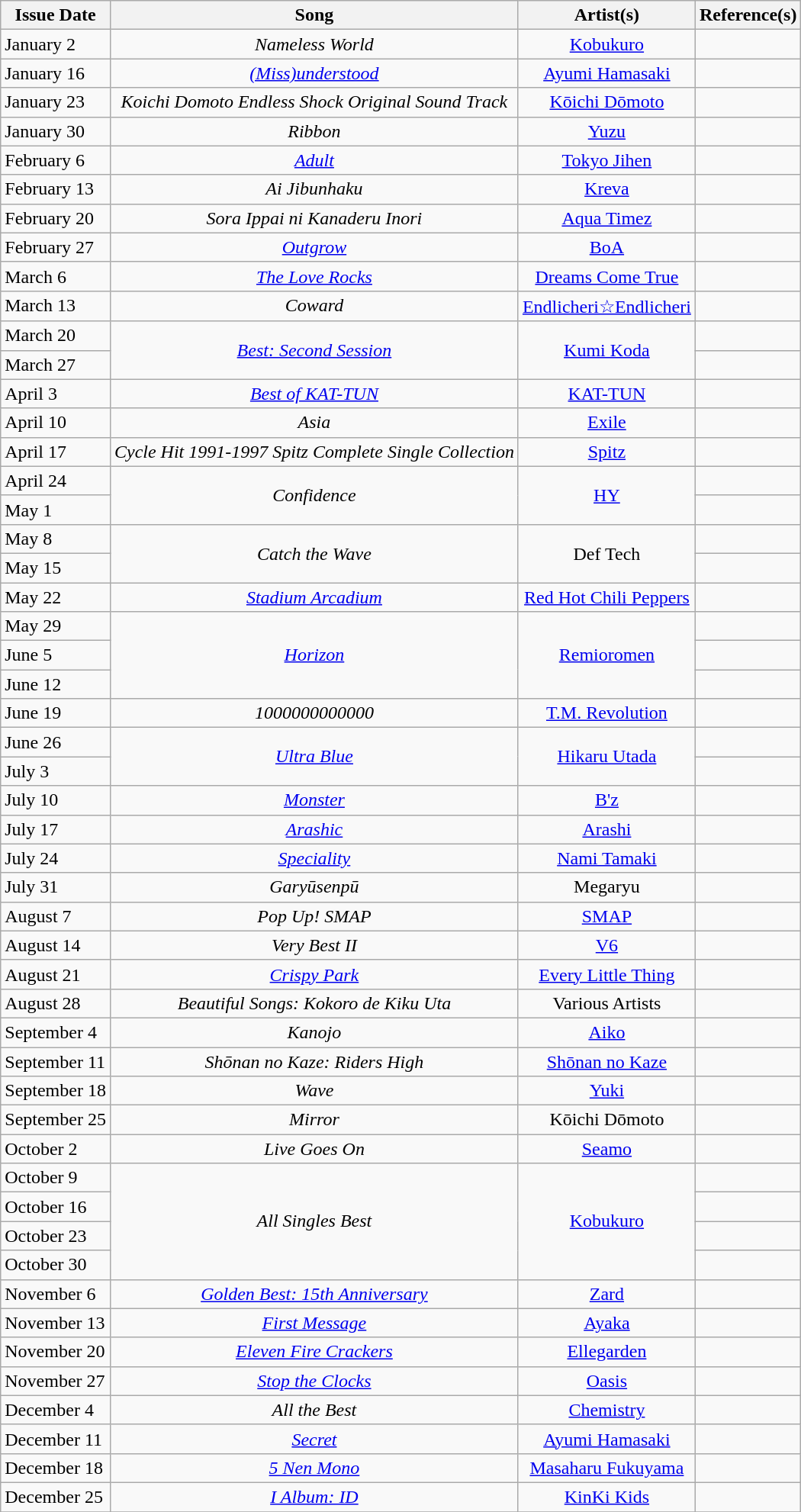<table class="wikitable">
<tr>
<th style="text-align: center;">Issue Date</th>
<th style="text-align: center;">Song</th>
<th style="text-align: center;">Artist(s)</th>
<th style="text-align: center;">Reference(s)</th>
</tr>
<tr>
<td>January 2</td>
<td style="text-align: center;"><em>Nameless World</em></td>
<td style="text-align: center;"><a href='#'>Kobukuro</a></td>
<td style="text-align: center;"></td>
</tr>
<tr>
<td>January 16</td>
<td style="text-align: center;"><em><a href='#'>(Miss)understood</a></em></td>
<td style="text-align: center;"><a href='#'>Ayumi Hamasaki</a></td>
<td style="text-align: center;"></td>
</tr>
<tr>
<td>January 23</td>
<td style="text-align: center;"><em>Koichi Domoto Endless Shock Original Sound Track</em></td>
<td style="text-align: center;"><a href='#'>Kōichi Dōmoto</a></td>
<td style="text-align: center;"></td>
</tr>
<tr>
<td>January 30</td>
<td style="text-align: center;"><em>Ribbon</em></td>
<td style="text-align: center;"><a href='#'>Yuzu</a></td>
<td style="text-align: center;"></td>
</tr>
<tr>
<td>February 6</td>
<td style="text-align: center;"><em><a href='#'>Adult</a></em></td>
<td style="text-align: center;"><a href='#'>Tokyo Jihen</a></td>
<td style="text-align: center;"></td>
</tr>
<tr>
<td>February 13</td>
<td style="text-align: center;"><em>Ai Jibunhaku</em></td>
<td style="text-align: center;"><a href='#'>Kreva</a></td>
<td style="text-align: center;"></td>
</tr>
<tr>
<td>February 20</td>
<td style="text-align: center;"><em>Sora Ippai ni Kanaderu Inori</em></td>
<td style="text-align: center;"><a href='#'>Aqua Timez</a></td>
<td style="text-align: center;"></td>
</tr>
<tr>
<td>February 27</td>
<td style="text-align: center;"><em><a href='#'>Outgrow</a></em></td>
<td style="text-align: center;"><a href='#'>BoA</a></td>
<td style="text-align: center;"></td>
</tr>
<tr>
<td>March 6</td>
<td style="text-align: center;"><em><a href='#'>The Love Rocks</a></em></td>
<td style="text-align: center;"><a href='#'>Dreams Come True</a></td>
<td style="text-align: center;"></td>
</tr>
<tr>
<td>March 13</td>
<td style="text-align: center;"><em>Coward</em></td>
<td style="text-align: center;"><a href='#'>Endlicheri☆Endlicheri</a></td>
<td style="text-align: center;"></td>
</tr>
<tr>
<td>March 20</td>
<td style="text-align: center;" rowspan="2"><em><a href='#'>Best: Second Session</a></em></td>
<td style="text-align: center;" rowspan="2"><a href='#'>Kumi Koda</a></td>
<td style="text-align: center;"></td>
</tr>
<tr>
<td>March 27</td>
<td style="text-align: center;"></td>
</tr>
<tr>
<td>April 3</td>
<td style="text-align: center;"><em><a href='#'>Best of KAT-TUN</a></em></td>
<td style="text-align: center;"><a href='#'>KAT-TUN</a></td>
<td style="text-align: center;"></td>
</tr>
<tr>
<td>April 10</td>
<td style="text-align: center;"><em>Asia</em></td>
<td style="text-align: center;"><a href='#'>Exile</a></td>
<td style="text-align: center;"></td>
</tr>
<tr>
<td>April 17</td>
<td style="text-align: center;"><em>Cycle Hit 1991-1997 Spitz Complete Single Collection</em></td>
<td style="text-align: center;"><a href='#'>Spitz</a></td>
<td style="text-align: center;"></td>
</tr>
<tr>
<td>April 24</td>
<td style="text-align: center;" rowspan="2"><em>Confidence</em></td>
<td style="text-align: center;" rowspan="2"><a href='#'>HY</a></td>
<td style="text-align: center;"></td>
</tr>
<tr>
<td>May 1</td>
<td style="text-align: center;"></td>
</tr>
<tr>
<td>May 8</td>
<td style="text-align: center;" rowspan="2"><em>Catch the Wave</em></td>
<td style="text-align: center;" rowspan="2">Def Tech</td>
<td style="text-align: center;"></td>
</tr>
<tr>
<td>May 15</td>
<td style="text-align: center;"></td>
</tr>
<tr>
<td>May 22</td>
<td style="text-align: center;"><em><a href='#'>Stadium Arcadium</a></em></td>
<td style="text-align: center;"><a href='#'>Red Hot Chili Peppers</a></td>
<td style="text-align: center;"></td>
</tr>
<tr>
<td>May 29</td>
<td style="text-align: center;" rowspan="3"><em><a href='#'>Horizon</a></em></td>
<td style="text-align: center;" rowspan="3"><a href='#'>Remioromen</a></td>
<td style="text-align: center;"></td>
</tr>
<tr>
<td>June 5</td>
<td style="text-align: center;"></td>
</tr>
<tr>
<td>June 12</td>
<td style="text-align: center;"></td>
</tr>
<tr>
<td>June 19</td>
<td style="text-align: center;"><em>1000000000000</em></td>
<td style="text-align: center;"><a href='#'>T.M. Revolution</a></td>
<td style="text-align: center;"></td>
</tr>
<tr>
<td>June 26</td>
<td style="text-align: center;" rowspan="2"><em><a href='#'>Ultra Blue</a></em></td>
<td style="text-align: center;" rowspan="2"><a href='#'>Hikaru Utada</a></td>
<td style="text-align: center;"></td>
</tr>
<tr>
<td>July 3</td>
<td style="text-align: center;"></td>
</tr>
<tr>
<td>July 10</td>
<td style="text-align: center;"><em><a href='#'>Monster</a></em></td>
<td style="text-align: center;"><a href='#'>B'z</a></td>
<td style="text-align: center;"></td>
</tr>
<tr>
<td>July 17</td>
<td style="text-align: center;"><em><a href='#'>Arashic</a></em></td>
<td style="text-align: center;"><a href='#'>Arashi</a></td>
<td style="text-align: center;"></td>
</tr>
<tr>
<td>July 24</td>
<td style="text-align: center;"><em><a href='#'>Speciality</a></em></td>
<td style="text-align: center;"><a href='#'>Nami Tamaki</a></td>
<td style="text-align: center;"></td>
</tr>
<tr>
<td>July 31</td>
<td style="text-align: center;"><em>Garyūsenpū</em></td>
<td style="text-align: center;">Megaryu</td>
<td style="text-align: center;"></td>
</tr>
<tr>
<td>August 7</td>
<td style="text-align: center;"><em>Pop Up! SMAP</em></td>
<td style="text-align: center;"><a href='#'>SMAP</a></td>
<td style="text-align: center;"></td>
</tr>
<tr>
<td>August 14</td>
<td style="text-align: center;"><em>Very Best II</em></td>
<td style="text-align: center;"><a href='#'>V6</a></td>
<td style="text-align: center;"></td>
</tr>
<tr>
<td>August 21</td>
<td style="text-align: center;"><em><a href='#'>Crispy Park</a></em></td>
<td style="text-align: center;"><a href='#'>Every Little Thing</a></td>
<td style="text-align: center;"></td>
</tr>
<tr>
<td>August 28</td>
<td style="text-align: center;"><em>Beautiful Songs: Kokoro de Kiku Uta</em></td>
<td style="text-align: center;">Various Artists</td>
<td style="text-align: center;"></td>
</tr>
<tr>
<td>September 4</td>
<td style="text-align: center;"><em>Kanojo</em></td>
<td style="text-align: center;"><a href='#'>Aiko</a></td>
<td style="text-align: center;"></td>
</tr>
<tr>
<td>September 11</td>
<td style="text-align: center;"><em>Shōnan no Kaze: Riders High</em></td>
<td style="text-align: center;"><a href='#'>Shōnan no Kaze</a></td>
<td style="text-align: center;"></td>
</tr>
<tr>
<td>September 18</td>
<td style="text-align: center;"><em>Wave</em></td>
<td style="text-align: center;"><a href='#'>Yuki</a></td>
<td style="text-align: center;"></td>
</tr>
<tr>
<td>September 25</td>
<td style="text-align: center;"><em>Mirror</em></td>
<td style="text-align: center;">Kōichi Dōmoto</td>
<td style="text-align: center;"></td>
</tr>
<tr>
<td>October 2</td>
<td style="text-align: center;"><em>Live Goes On</em></td>
<td style="text-align: center;"><a href='#'>Seamo</a></td>
<td style="text-align: center;"></td>
</tr>
<tr>
<td>October 9</td>
<td style="text-align: center;" rowspan="4"><em>All Singles Best</em></td>
<td style="text-align: center;" rowspan="4"><a href='#'>Kobukuro</a></td>
<td style="text-align: center;"></td>
</tr>
<tr>
<td>October 16</td>
<td style="text-align: center;"></td>
</tr>
<tr>
<td>October 23</td>
<td style="text-align: center;"></td>
</tr>
<tr>
<td>October 30</td>
<td style="text-align: center;"></td>
</tr>
<tr>
<td>November 6</td>
<td style="text-align: center;"><em><a href='#'>Golden Best: 15th Anniversary</a></em></td>
<td style="text-align: center;"><a href='#'>Zard</a></td>
<td style="text-align: center;"></td>
</tr>
<tr>
<td>November 13</td>
<td style="text-align: center;"><em><a href='#'>First Message</a></em></td>
<td style="text-align: center;"><a href='#'>Ayaka</a></td>
<td style="text-align: center;"></td>
</tr>
<tr>
<td>November 20</td>
<td style="text-align: center;"><em><a href='#'>Eleven Fire Crackers</a></em></td>
<td style="text-align: center;"><a href='#'>Ellegarden</a></td>
<td style="text-align: center;"></td>
</tr>
<tr>
<td>November 27</td>
<td style="text-align: center;"><em><a href='#'>Stop the Clocks</a></em></td>
<td style="text-align: center;"><a href='#'>Oasis</a></td>
<td style="text-align: center;"></td>
</tr>
<tr>
<td>December 4</td>
<td style="text-align: center;"><em>All the Best</em></td>
<td style="text-align: center;"><a href='#'>Chemistry</a></td>
<td style="text-align: center;"></td>
</tr>
<tr>
<td>December 11</td>
<td style="text-align: center;"><em><a href='#'>Secret</a></em></td>
<td style="text-align: center;"><a href='#'>Ayumi Hamasaki</a></td>
<td style="text-align: center;"></td>
</tr>
<tr>
<td>December 18</td>
<td style="text-align: center;"><em><a href='#'>5 Nen Mono</a></em></td>
<td style="text-align: center;"><a href='#'>Masaharu Fukuyama</a></td>
<td style="text-align: center;"></td>
</tr>
<tr>
<td>December 25</td>
<td style="text-align: center;"><em><a href='#'>I Album: ID</a></em></td>
<td style="text-align: center;"><a href='#'>KinKi Kids</a></td>
<td style="text-align: center;"></td>
</tr>
<tr>
</tr>
</table>
